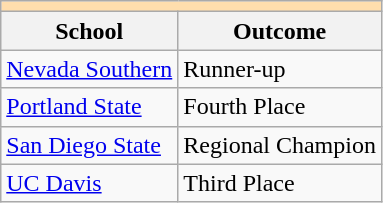<table class="wikitable">
<tr>
<th colspan="3" style="background:#ffdead;"></th>
</tr>
<tr>
<th>School</th>
<th>Outcome</th>
</tr>
<tr>
<td><a href='#'>Nevada Southern</a></td>
<td>Runner-up</td>
</tr>
<tr>
<td><a href='#'>Portland State</a></td>
<td>Fourth Place</td>
</tr>
<tr>
<td><a href='#'>San Diego State</a></td>
<td>Regional Champion</td>
</tr>
<tr>
<td><a href='#'>UC Davis</a></td>
<td>Third Place</td>
</tr>
</table>
